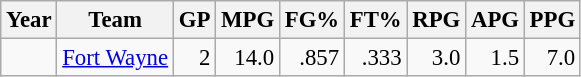<table class="wikitable sortable" style="font-size:95%; text-align:right;">
<tr>
<th>Year</th>
<th>Team</th>
<th>GP</th>
<th>MPG</th>
<th>FG%</th>
<th>FT%</th>
<th>RPG</th>
<th>APG</th>
<th>PPG</th>
</tr>
<tr>
<td style="text-align:left;"></td>
<td style="text-align:left;"><a href='#'>Fort Wayne</a></td>
<td>2</td>
<td>14.0</td>
<td>.857</td>
<td>.333</td>
<td>3.0</td>
<td>1.5</td>
<td>7.0</td>
</tr>
</table>
